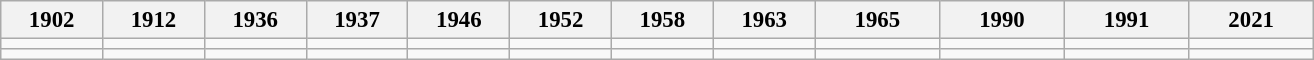<table class="wikitable" style="text-align:center; font-size: 95%;">
<tr>
<th style="width: 4em;">1902</th>
<th style="width: 4em;">1912</th>
<th style="width: 4em;">1936</th>
<th style="width: 4em;">1937</th>
<th style="width: 4em;">1946</th>
<th style="width: 4em;">1952</th>
<th style="width: 4em;">1958</th>
<th style="width: 4em;">1963</th>
<th style="width: 5em;">1965</th>
<th style="width: 5em;">1990</th>
<th style="width: 5em;">1991</th>
<th style="width: 5em;">2021</th>
</tr>
<tr style="vertical-align:top;">
<td></td>
<td></td>
<td></td>
<td></td>
<td></td>
<td></td>
<td></td>
<td></td>
<td></td>
<td></td>
<td></td>
<td></td>
</tr>
<tr style="vertical-align:top;">
<td></td>
<td></td>
<td></td>
<td></td>
<td></td>
<td></td>
<td></td>
<td></td>
<td></td>
<td></td>
<td></td>
<td></td>
</tr>
</table>
